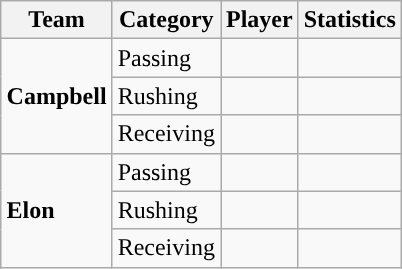<table class="wikitable" style="float: right;">
<tr>
<th>Team</th>
<th>Category</th>
<th>Player</th>
<th>Statistics</th>
</tr>
<tr>
<td rowspan=3><strong>Campbell</strong></td>
<td>Passing</td>
<td></td>
<td></td>
</tr>
<tr>
<td>Rushing</td>
<td></td>
<td></td>
</tr>
<tr>
<td>Receiving</td>
<td></td>
<td></td>
</tr>
<tr>
<td rowspan=3><strong>Elon</strong></td>
<td>Passing</td>
<td></td>
<td></td>
</tr>
<tr>
<td>Rushing</td>
<td></td>
<td></td>
</tr>
<tr>
<td>Receiving</td>
<td></td>
<td></td>
</tr>
</table>
